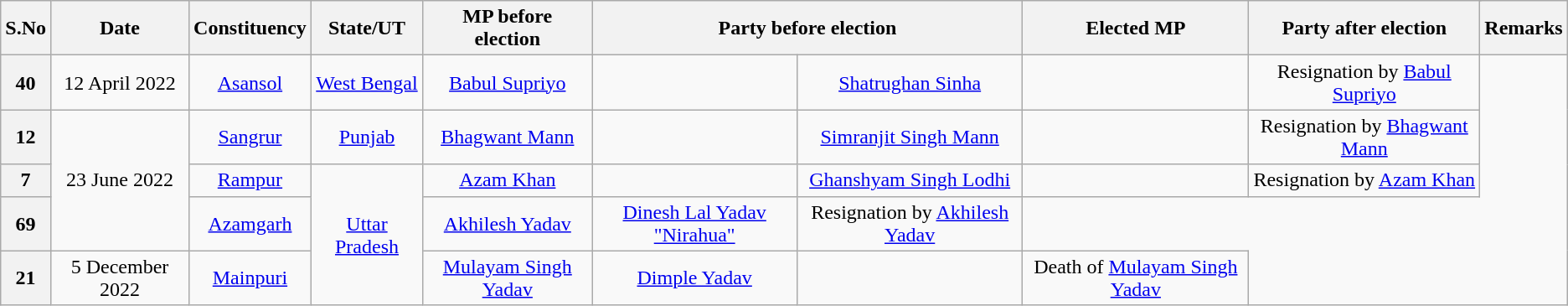<table class="wikitable sortable" style="text-align:center;">
<tr>
<th>S.No</th>
<th>Date</th>
<th>Constituency</th>
<th>State/UT</th>
<th>MP before election</th>
<th colspan="2">Party before election</th>
<th>Elected MP</th>
<th colspan="2">Party after election</th>
<th>Remarks</th>
</tr>
<tr>
<th>40</th>
<td>12 April 2022</td>
<td><a href='#'>Asansol</a></td>
<td><a href='#'>West Bengal</a></td>
<td><a href='#'>Babul Supriyo</a></td>
<td></td>
<td><a href='#'>Shatrughan Sinha</a></td>
<td></td>
<td>Resignation by <a href='#'>Babul Supriyo</a></td>
</tr>
<tr>
<th>12</th>
<td rowspan="3">23 June 2022</td>
<td><a href='#'>Sangrur</a></td>
<td><a href='#'>Punjab</a></td>
<td><a href='#'>Bhagwant Mann</a></td>
<td></td>
<td><a href='#'>Simranjit Singh Mann</a></td>
<td></td>
<td>Resignation by <a href='#'>Bhagwant Mann</a></td>
</tr>
<tr>
<th>7</th>
<td><a href='#'>Rampur</a></td>
<td rowspan="3"><a href='#'>Uttar Pradesh</a></td>
<td><a href='#'>Azam Khan</a></td>
<td></td>
<td><a href='#'>Ghanshyam Singh Lodhi</a></td>
<td></td>
<td>Resignation by <a href='#'>Azam Khan</a></td>
</tr>
<tr>
<th>69</th>
<td><a href='#'>Azamgarh</a></td>
<td><a href='#'>Akhilesh Yadav</a></td>
<td><a href='#'>Dinesh Lal Yadav "Nirahua"</a></td>
<td>Resignation by <a href='#'>Akhilesh Yadav</a></td>
</tr>
<tr>
<th>21</th>
<td>5 December 2022</td>
<td><a href='#'>Mainpuri</a></td>
<td><a href='#'>Mulayam Singh Yadav</a></td>
<td><a href='#'>Dimple Yadav</a></td>
<td></td>
<td>Death of <a href='#'>Mulayam Singh Yadav</a></td>
</tr>
</table>
